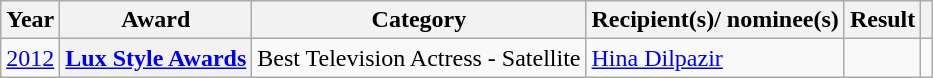<table class="wikitable plainrowheaders">
<tr>
<th>Year</th>
<th>Award</th>
<th>Category</th>
<th>Recipient(s)/ nominee(s)</th>
<th scope="col" class="unsortable">Result</th>
<th scope="col" class="unsortable"></th>
</tr>
<tr>
<td><a href='#'>2012</a></td>
<th scope="row"><a href='#'>Lux Style Awards</a></th>
<td>Best Television Actress - Satellite</td>
<td><a href='#'>Hina Dilpazir</a></td>
<td></td>
<td></td>
</tr>
</table>
